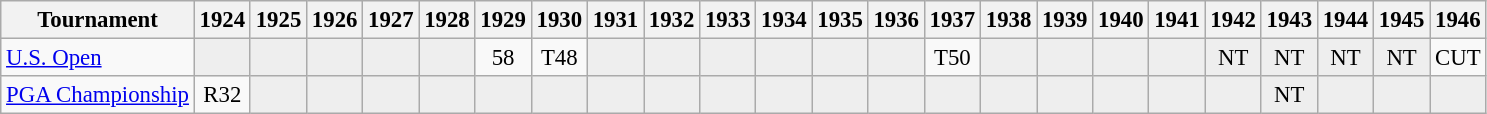<table class="wikitable" style="font-size:95%;text-align:center;">
<tr>
<th>Tournament</th>
<th>1924</th>
<th>1925</th>
<th>1926</th>
<th>1927</th>
<th>1928</th>
<th>1929</th>
<th>1930</th>
<th>1931</th>
<th>1932</th>
<th>1933</th>
<th>1934</th>
<th>1935</th>
<th>1936</th>
<th>1937</th>
<th>1938</th>
<th>1939</th>
<th>1940</th>
<th>1941</th>
<th>1942</th>
<th>1943</th>
<th>1944</th>
<th>1945</th>
<th>1946</th>
</tr>
<tr>
<td align="left"><a href='#'>U.S. Open</a></td>
<td style="background:#eeeeee;"></td>
<td style="background:#eeeeee;"></td>
<td style="background:#eeeeee;"></td>
<td style="background:#eeeeee;"></td>
<td style="background:#eeeeee;"></td>
<td>58</td>
<td>T48</td>
<td style="background:#eeeeee;"></td>
<td style="background:#eeeeee;"></td>
<td style="background:#eeeeee;"></td>
<td style="background:#eeeeee;"></td>
<td style="background:#eeeeee;"></td>
<td style="background:#eeeeee;"></td>
<td>T50</td>
<td style="background:#eeeeee;"></td>
<td style="background:#eeeeee;"></td>
<td style="background:#eeeeee;"></td>
<td style="background:#eeeeee;"></td>
<td style="background:#eeeeee;">NT</td>
<td style="background:#eeeeee;">NT</td>
<td style="background:#eeeeee;">NT</td>
<td style="background:#eeeeee;">NT</td>
<td>CUT</td>
</tr>
<tr>
<td align="left"><a href='#'>PGA Championship</a></td>
<td>R32</td>
<td style="background:#eeeeee;"></td>
<td style="background:#eeeeee;"></td>
<td style="background:#eeeeee;"></td>
<td style="background:#eeeeee;"></td>
<td style="background:#eeeeee;"></td>
<td style="background:#eeeeee;"></td>
<td style="background:#eeeeee;"></td>
<td style="background:#eeeeee;"></td>
<td style="background:#eeeeee;"></td>
<td style="background:#eeeeee;"></td>
<td style="background:#eeeeee;"></td>
<td style="background:#eeeeee;"></td>
<td style="background:#eeeeee;"></td>
<td style="background:#eeeeee;"></td>
<td style="background:#eeeeee;"></td>
<td style="background:#eeeeee;"></td>
<td style="background:#eeeeee;"></td>
<td style="background:#eeeeee;"></td>
<td style="background:#eeeeee;">NT</td>
<td style="background:#eeeeee;"></td>
<td style="background:#eeeeee;"></td>
<td style="background:#eeeeee;"></td>
</tr>
</table>
